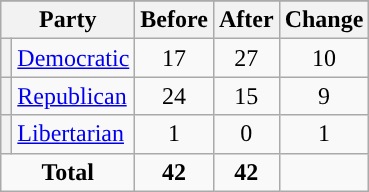<table class="wikitable" style="text-align:center;">
<tr>
</tr>
<tr>
<th colspan=2>Party</th>
<th>Before</th>
<th>After</th>
<th>Change</th>
</tr>
<tr>
<th style="background-color:"></th>
<td style="text-align:left;"><a href='#'>Democratic</a></td>
<td>17</td>
<td>27</td>
<td> 10</td>
</tr>
<tr>
<th style="background-color:"></th>
<td style="text-align:left;"><a href='#'>Republican</a></td>
<td>24</td>
<td>15</td>
<td> 9</td>
</tr>
<tr>
<th style="background-color:"></th>
<td style="text-align:left;"><a href='#'>Libertarian</a></td>
<td>1</td>
<td>0</td>
<td> 1</td>
</tr>
<tr>
<td colspan=2><strong>Total</strong></td>
<td><strong>42</strong></td>
<td><strong>42</strong></td>
<td></td>
</tr>
</table>
